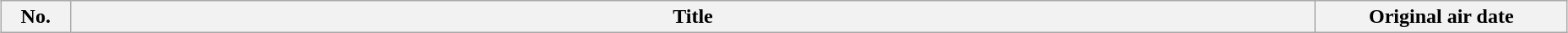<table class="plainrowheaders wikitable" style="width:98%; margin:auto; background:#FFF;">
<tr>
<th style="width:3em;">No.</th>
<th>Title</th>
<th style="width:12em;">Original air date<br>









</th>
</tr>
</table>
